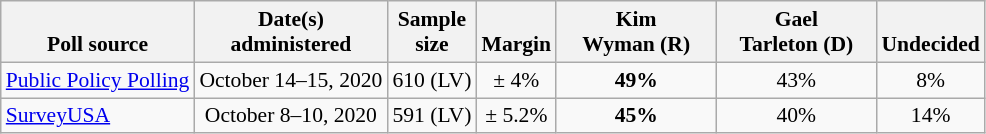<table class="wikitable" style="font-size:90%;text-align:center;">
<tr valign=bottom>
<th>Poll source</th>
<th>Date(s)<br>administered</th>
<th>Sample<br>size</th>
<th>Margin<br></th>
<th style="width:100px;">Kim<br>Wyman (R)</th>
<th style="width:100px;">Gael<br>Tarleton (D)</th>
<th>Undecided</th>
</tr>
<tr>
<td style="text-align:left;"><a href='#'>Public Policy Polling</a></td>
<td>October 14–15, 2020</td>
<td>610 (LV)</td>
<td>± 4%</td>
<td><strong>49%</strong></td>
<td>43%</td>
<td>8%</td>
</tr>
<tr>
<td style="text-align:left;"><a href='#'>SurveyUSA</a></td>
<td>October 8–10, 2020</td>
<td>591 (LV)</td>
<td>± 5.2%</td>
<td><strong>45%</strong></td>
<td>40%</td>
<td>14%</td>
</tr>
</table>
